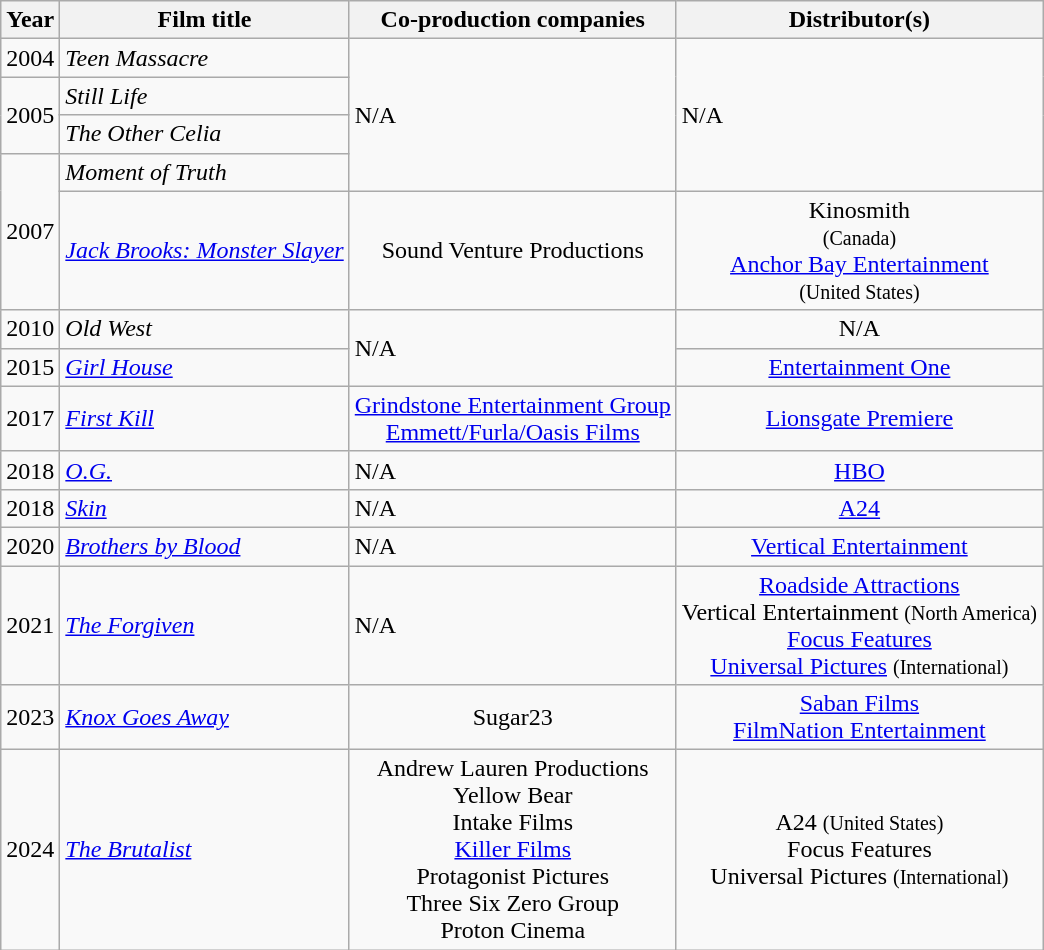<table class="wikitable">
<tr>
<th>Year</th>
<th>Film title</th>
<th>Co-production companies</th>
<th>Distributor(s)</th>
</tr>
<tr>
<td>2004</td>
<td><em>Teen Massacre</em></td>
<td rowspan="4">N/A</td>
<td rowspan="4">N/A</td>
</tr>
<tr>
<td rowspan="2">2005</td>
<td><em>Still Life</em></td>
</tr>
<tr>
<td><em>The Other Celia</em></td>
</tr>
<tr>
<td rowspan="2">2007</td>
<td><em>Moment of Truth</em></td>
</tr>
<tr>
<td><em><a href='#'>Jack Brooks: Monster Slayer</a></em></td>
<td style="text-align:center;">Sound Venture Productions</td>
<td style="text-align:center;">Kinosmith<br><small>(Canada)</small><br><a href='#'>Anchor Bay Entertainment</a><br><small>(United States)</small></td>
</tr>
<tr>
<td>2010</td>
<td><em>Old West</em></td>
<td rowspan="2">N/A</td>
<td style="text-align:center;">N/A</td>
</tr>
<tr>
<td>2015</td>
<td><em><a href='#'>Girl House</a></em></td>
<td style="text-align:center;"><a href='#'>Entertainment One</a></td>
</tr>
<tr>
<td>2017</td>
<td><em><a href='#'>First Kill</a></em></td>
<td style="text-align:center;"><a href='#'>Grindstone Entertainment Group</a><br><a href='#'>Emmett/Furla/Oasis Films</a></td>
<td style="text-align:center;"><a href='#'>Lionsgate Premiere</a></td>
</tr>
<tr>
<td>2018</td>
<td><em><a href='#'>O.G.</a></em></td>
<td>N/A</td>
<td style="text-align:center;"><a href='#'>HBO</a></td>
</tr>
<tr>
<td>2018</td>
<td><em><a href='#'>Skin</a></em></td>
<td>N/A</td>
<td style="text-align:center;"><a href='#'>A24</a></td>
</tr>
<tr>
<td>2020</td>
<td><em><a href='#'>Brothers by Blood</a></em></td>
<td>N/A</td>
<td style="text-align:center;"><a href='#'>Vertical Entertainment</a></td>
</tr>
<tr>
<td>2021</td>
<td><em><a href='#'>The Forgiven</a></em></td>
<td>N/A</td>
<td style="text-align:center;"><a href='#'>Roadside Attractions</a><br>Vertical Entertainment <small>(North America)</small><br><a href='#'>Focus Features</a><br><a href='#'>Universal Pictures</a> <small>(International)</small></td>
</tr>
<tr>
<td>2023</td>
<td><em><a href='#'>Knox Goes Away</a></em></td>
<td style="text-align:center;">Sugar23</td>
<td style="text-align:center;"><a href='#'>Saban Films</a>  <br> <a href='#'>FilmNation Entertainment</a> </td>
</tr>
<tr>
<td>2024</td>
<td><em><a href='#'>The Brutalist</a></em></td>
<td style="text-align:center;">Andrew Lauren Productions<br>Yellow Bear<br>Intake Films<br><a href='#'>Killer Films</a><br>Protagonist Pictures<br>Three Six Zero Group<br>Proton Cinema<br></td>
<td style="text-align:center;">A24 <small>(United States)</small><br>Focus Features<br>Universal Pictures <small>(International)</small></td>
</tr>
</table>
